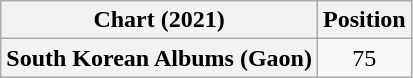<table class="wikitable plainrowheaders" style="text-align:center">
<tr>
<th scope="col">Chart (2021)</th>
<th scope="col">Position</th>
</tr>
<tr>
<th scope="row">South Korean Albums (Gaon)</th>
<td>75</td>
</tr>
</table>
